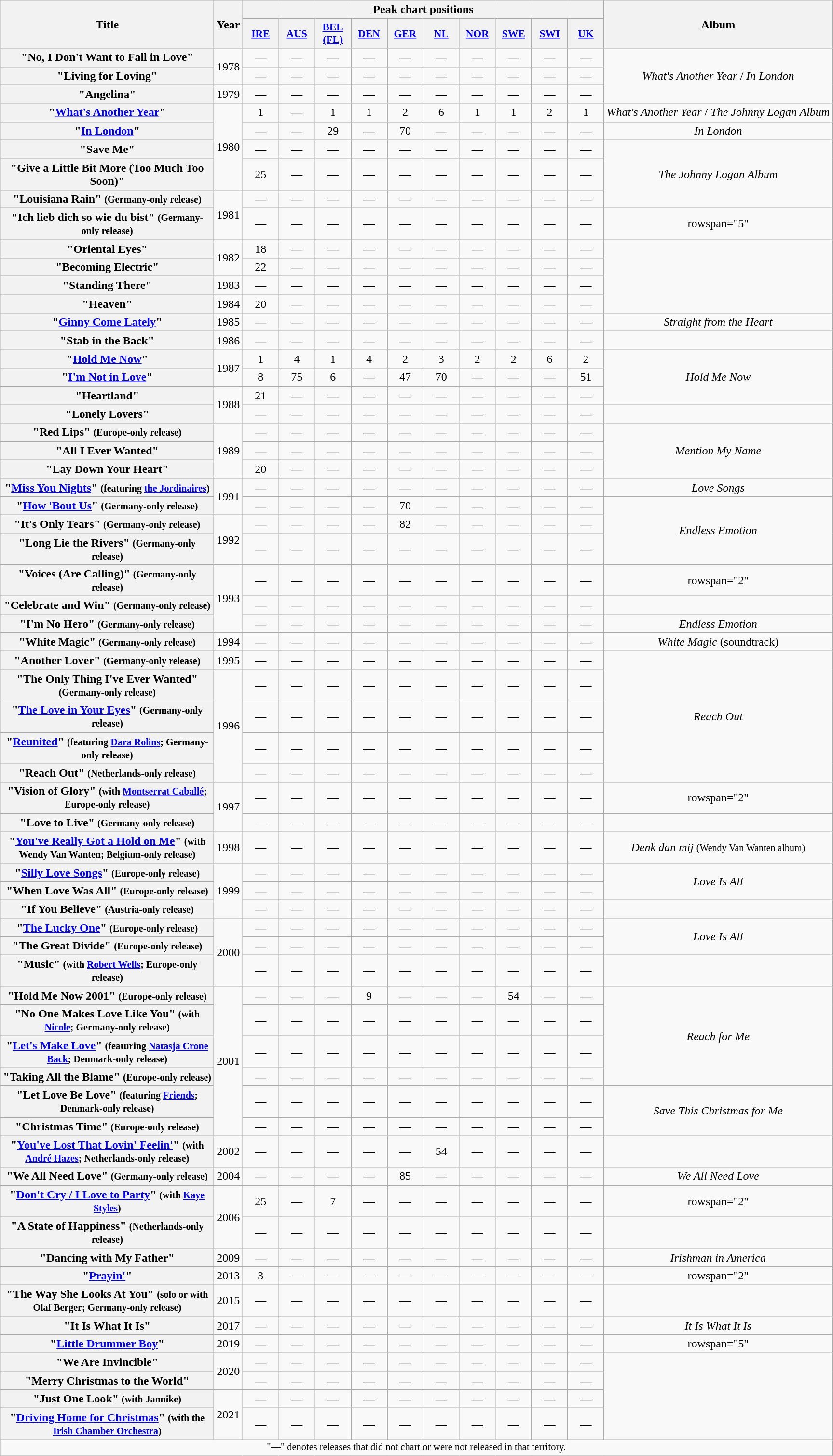<table class="wikitable plainrowheaders" style="text-align:center;">
<tr>
<th scope="col" rowspan="2" style="width:18em;">Title</th>
<th scope="col" rowspan="2" style="width:2em;">Year</th>
<th colspan="10">Peak chart positions</th>
<th rowspan="2">Album</th>
</tr>
<tr>
<th scope="col" style="width:3em;font-size:90%;"><a href='#'>IRE</a><br></th>
<th scope="col" style="width:3em;font-size:90%;"><a href='#'>AUS</a><br></th>
<th scope="col" style="width:3em;font-size:90%;"><a href='#'>BEL (FL)</a><br></th>
<th scope="col" style="width:3em;font-size:90%;"><a href='#'>DEN</a><br></th>
<th scope="col" style="width:3em;font-size:90%;"><a href='#'>GER</a><br></th>
<th scope="col" style="width:3em;font-size:90%;"><a href='#'>NL</a><br></th>
<th scope="col" style="width:3em;font-size:90%;"><a href='#'>NOR</a><br></th>
<th scope="col" style="width:3em;font-size:90%;"><a href='#'>SWE</a><br></th>
<th scope="col" style="width:3em;font-size:90%;"><a href='#'>SWI</a><br></th>
<th scope="col" style="width:3em;font-size:90%;"><a href='#'>UK</a><br></th>
</tr>
<tr>
<th scope="row">"No, I Don't Want to Fall in Love"</th>
<td rowspan="2">1978</td>
<td>—</td>
<td>—</td>
<td>—</td>
<td>—</td>
<td>—</td>
<td>—</td>
<td>—</td>
<td>—</td>
<td>—</td>
<td>—</td>
<td rowspan="3"><em>What's Another Year</em> / <em>In London</em></td>
</tr>
<tr>
<th scope="row">"Living for Loving"</th>
<td>—</td>
<td>—</td>
<td>—</td>
<td>—</td>
<td>—</td>
<td>—</td>
<td>—</td>
<td>—</td>
<td>—</td>
<td>—</td>
</tr>
<tr>
<th scope="row">"Angelina"</th>
<td>1979</td>
<td>—</td>
<td>—</td>
<td>—</td>
<td>—</td>
<td>—</td>
<td>—</td>
<td>—</td>
<td>—</td>
<td>—</td>
<td>—</td>
</tr>
<tr>
<th scope="row">"<a href='#'>What's Another Year</a>"</th>
<td rowspan="4">1980</td>
<td>1</td>
<td>—</td>
<td>1</td>
<td>1</td>
<td>2</td>
<td>6</td>
<td>1</td>
<td>1</td>
<td>2</td>
<td>1</td>
<td><em>What's Another Year</em> / <em>The Johnny Logan Album</em></td>
</tr>
<tr>
<th scope="row">"<a href='#'>In London</a>"</th>
<td>—</td>
<td>—</td>
<td>29</td>
<td>—</td>
<td>70</td>
<td>—</td>
<td>—</td>
<td>—</td>
<td>—</td>
<td>—</td>
<td><em>In London</em></td>
</tr>
<tr>
<th scope="row">"Save Me"</th>
<td>—</td>
<td>—</td>
<td>—</td>
<td>—</td>
<td>—</td>
<td>—</td>
<td>—</td>
<td>—</td>
<td>—</td>
<td>—</td>
<td rowspan="3"><em>The Johnny Logan Album</em></td>
</tr>
<tr>
<th scope="row">"Give a Little Bit More (Too Much Too Soon)"</th>
<td>25</td>
<td>—</td>
<td>—</td>
<td>—</td>
<td>—</td>
<td>—</td>
<td>—</td>
<td>—</td>
<td>—</td>
<td>—</td>
</tr>
<tr>
<th scope="row">"Louisiana Rain" <small>(Germany-only release)</small></th>
<td rowspan="2">1981</td>
<td>—</td>
<td>—</td>
<td>—</td>
<td>—</td>
<td>—</td>
<td>—</td>
<td>—</td>
<td>—</td>
<td>—</td>
<td>—</td>
</tr>
<tr>
<th scope="row">"Ich lieb dich so wie du bist" <small>(Germany-only release)</small></th>
<td>—</td>
<td>—</td>
<td>—</td>
<td>—</td>
<td>—</td>
<td>—</td>
<td>—</td>
<td>—</td>
<td>—</td>
<td>—</td>
<td>rowspan="5" </td>
</tr>
<tr>
<th scope="row">"Oriental Eyes"</th>
<td rowspan="2">1982</td>
<td>18</td>
<td>—</td>
<td>—</td>
<td>—</td>
<td>—</td>
<td>—</td>
<td>—</td>
<td>—</td>
<td>—</td>
<td>—</td>
</tr>
<tr>
<th scope="row">"Becoming Electric"</th>
<td>22</td>
<td>—</td>
<td>—</td>
<td>—</td>
<td>—</td>
<td>—</td>
<td>—</td>
<td>—</td>
<td>—</td>
<td>—</td>
</tr>
<tr>
<th scope="row">"Standing There"</th>
<td>1983</td>
<td>—</td>
<td>—</td>
<td>—</td>
<td>—</td>
<td>—</td>
<td>—</td>
<td>—</td>
<td>—</td>
<td>—</td>
<td>—</td>
</tr>
<tr>
<th scope="row">"Heaven"</th>
<td>1984</td>
<td>20</td>
<td>—</td>
<td>—</td>
<td>—</td>
<td>—</td>
<td>—</td>
<td>—</td>
<td>—</td>
<td>—</td>
<td>—</td>
</tr>
<tr>
<th scope="row">"<a href='#'>Ginny Come Lately</a>"</th>
<td>1985</td>
<td>—</td>
<td>—</td>
<td>—</td>
<td>—</td>
<td>—</td>
<td>—</td>
<td>—</td>
<td>—</td>
<td>—</td>
<td>—</td>
<td><em>Straight from the Heart</em></td>
</tr>
<tr>
<th scope="row">"Stab in the Back"</th>
<td>1986</td>
<td>—</td>
<td>—</td>
<td>—</td>
<td>—</td>
<td>—</td>
<td>—</td>
<td>—</td>
<td>—</td>
<td>—</td>
<td>—</td>
<td></td>
</tr>
<tr>
<th scope="row">"<a href='#'>Hold Me Now</a>"</th>
<td rowspan="2">1987</td>
<td>1</td>
<td>4</td>
<td>1</td>
<td>4</td>
<td>2</td>
<td>3</td>
<td>2</td>
<td>2</td>
<td>6</td>
<td>2</td>
<td rowspan="3"><em>Hold Me Now</em></td>
</tr>
<tr>
<th scope="row">"<a href='#'>I'm Not in Love</a>"</th>
<td>8</td>
<td>75</td>
<td>6</td>
<td>—</td>
<td>47</td>
<td>70</td>
<td>—</td>
<td>—</td>
<td>—</td>
<td>51</td>
</tr>
<tr>
<th scope="row">"Heartland"</th>
<td rowspan="2">1988</td>
<td>21</td>
<td>—</td>
<td>—</td>
<td>—</td>
<td>—</td>
<td>—</td>
<td>—</td>
<td>—</td>
<td>—</td>
<td>—</td>
</tr>
<tr>
<th scope="row">"Lonely Lovers"</th>
<td>—</td>
<td>—</td>
<td>—</td>
<td>—</td>
<td>—</td>
<td>—</td>
<td>—</td>
<td>—</td>
<td>—</td>
<td>—</td>
<td></td>
</tr>
<tr>
<th scope="row">"Red Lips" <small>(Europe-only release)</small></th>
<td rowspan="3">1989</td>
<td>—</td>
<td>—</td>
<td>—</td>
<td>—</td>
<td>—</td>
<td>—</td>
<td>—</td>
<td>—</td>
<td>—</td>
<td>—</td>
<td rowspan="3"><em>Mention My Name</em></td>
</tr>
<tr>
<th scope="row">"All I Ever Wanted"</th>
<td>—</td>
<td>—</td>
<td>—</td>
<td>—</td>
<td>—</td>
<td>—</td>
<td>—</td>
<td>—</td>
<td>—</td>
<td>—</td>
</tr>
<tr>
<th scope="row">"Lay Down Your Heart"</th>
<td>20</td>
<td>—</td>
<td>—</td>
<td>—</td>
<td>—</td>
<td>—</td>
<td>—</td>
<td>—</td>
<td>—</td>
<td>—</td>
</tr>
<tr>
<th scope="row">"<a href='#'>Miss You Nights</a>" <small>(featuring <a href='#'>the Jordinaires</a>)</small></th>
<td rowspan="2">1991</td>
<td>—</td>
<td>—</td>
<td>—</td>
<td>—</td>
<td>—</td>
<td>—</td>
<td>—</td>
<td>—</td>
<td>—</td>
<td>—</td>
<td><em>Love Songs</em></td>
</tr>
<tr>
<th scope="row">"<a href='#'>How 'Bout Us</a>" <small>(Germany-only release)</small></th>
<td>—</td>
<td>—</td>
<td>—</td>
<td>—</td>
<td>70</td>
<td>—</td>
<td>—</td>
<td>—</td>
<td>—</td>
<td>—</td>
<td rowspan="3"><em>Endless Emotion</em></td>
</tr>
<tr>
<th scope="row">"It's Only Tears" <small>(Germany-only release)</small></th>
<td rowspan="2">1992</td>
<td>—</td>
<td>—</td>
<td>—</td>
<td>—</td>
<td>82</td>
<td>—</td>
<td>—</td>
<td>—</td>
<td>—</td>
<td>—</td>
</tr>
<tr>
<th scope="row">"Long Lie the Rivers" <small>(Germany-only release)</small></th>
<td>—</td>
<td>—</td>
<td>—</td>
<td>—</td>
<td>—</td>
<td>—</td>
<td>—</td>
<td>—</td>
<td>—</td>
<td>—</td>
</tr>
<tr>
<th scope="row">"Voices (Are Calling)" <small>(Germany-only release)</small></th>
<td rowspan="3">1993</td>
<td>—</td>
<td>—</td>
<td>—</td>
<td>—</td>
<td>—</td>
<td>—</td>
<td>—</td>
<td>—</td>
<td>—</td>
<td>—</td>
<td>rowspan="2" </td>
</tr>
<tr>
<th scope="row">"Celebrate and Win" <small>(Germany-only release)</small></th>
<td>—</td>
<td>—</td>
<td>—</td>
<td>—</td>
<td>—</td>
<td>—</td>
<td>—</td>
<td>—</td>
<td>—</td>
<td>—</td>
</tr>
<tr>
<th scope="row">"I'm No Hero" <small>(Germany-only release)</small></th>
<td>—</td>
<td>—</td>
<td>—</td>
<td>—</td>
<td>—</td>
<td>—</td>
<td>—</td>
<td>—</td>
<td>—</td>
<td>—</td>
<td><em>Endless Emotion</em></td>
</tr>
<tr>
<th scope="row">"White Magic" <small>(Germany-only release)</small></th>
<td>1994</td>
<td>—</td>
<td>—</td>
<td>—</td>
<td>—</td>
<td>—</td>
<td>—</td>
<td>—</td>
<td>—</td>
<td>—</td>
<td>—</td>
<td><em>White Magic</em> (soundtrack)</td>
</tr>
<tr>
<th scope="row">"Another Lover" <small>(Germany-only release)</small></th>
<td>1995</td>
<td>—</td>
<td>—</td>
<td>—</td>
<td>—</td>
<td>—</td>
<td>—</td>
<td>—</td>
<td>—</td>
<td>—</td>
<td>—</td>
<td rowspan="5"><em>Reach Out</em></td>
</tr>
<tr>
<th scope="row">"The Only Thing I've Ever Wanted" <small>(Germany-only release)</small></th>
<td rowspan="4">1996</td>
<td>—</td>
<td>—</td>
<td>—</td>
<td>—</td>
<td>—</td>
<td>—</td>
<td>—</td>
<td>—</td>
<td>—</td>
<td>—</td>
</tr>
<tr>
<th scope="row">"<a href='#'>The Love in Your Eyes</a>" <small>(Germany-only release)</small></th>
<td>—</td>
<td>—</td>
<td>—</td>
<td>—</td>
<td>—</td>
<td>—</td>
<td>—</td>
<td>—</td>
<td>—</td>
<td>—</td>
</tr>
<tr>
<th scope="row">"<a href='#'>Reunited</a>" <small>(featuring <a href='#'>Dara Rolins</a>; Germany-only release)</small></th>
<td>—</td>
<td>—</td>
<td>—</td>
<td>—</td>
<td>—</td>
<td>—</td>
<td>—</td>
<td>—</td>
<td>—</td>
<td>—</td>
</tr>
<tr>
<th scope="row">"Reach Out" <small>(Netherlands-only release)</small></th>
<td>—</td>
<td>—</td>
<td>—</td>
<td>—</td>
<td>—</td>
<td>—</td>
<td>—</td>
<td>—</td>
<td>—</td>
<td>—</td>
</tr>
<tr>
<th scope="row">"Vision of Glory" <small>(with <a href='#'>Montserrat Caballé</a>; Europe-only release)</small></th>
<td rowspan="2">1997</td>
<td>—</td>
<td>—</td>
<td>—</td>
<td>—</td>
<td>—</td>
<td>—</td>
<td>—</td>
<td>—</td>
<td>—</td>
<td>—</td>
<td>rowspan="2" </td>
</tr>
<tr>
<th scope="row">"Love to Live" <small>(Germany-only release)</small></th>
<td>—</td>
<td>—</td>
<td>—</td>
<td>—</td>
<td>—</td>
<td>—</td>
<td>—</td>
<td>—</td>
<td>—</td>
<td>—</td>
</tr>
<tr>
<th scope="row">"<a href='#'>You've Really Got a Hold on Me</a>"  <small>(with Wendy Van Wanten; Belgium-only release)</small></th>
<td>1998</td>
<td>—</td>
<td>—</td>
<td>—</td>
<td>—</td>
<td>—</td>
<td>—</td>
<td>—</td>
<td>—</td>
<td>—</td>
<td>—</td>
<td><em>Denk dan mij</em> <small> (Wendy Van Wanten album)</small></td>
</tr>
<tr>
<th scope="row">"<a href='#'>Silly Love Songs</a>" <small>(Europe-only release)</small></th>
<td rowspan="3">1999</td>
<td>—</td>
<td>—</td>
<td>—</td>
<td>—</td>
<td>—</td>
<td>—</td>
<td>—</td>
<td>—</td>
<td>—</td>
<td>—</td>
<td rowspan="2"><em>Love Is All</em></td>
</tr>
<tr>
<th scope="row">"When Love Was All" <small>(Europe-only release)</small></th>
<td>—</td>
<td>—</td>
<td>—</td>
<td>—</td>
<td>—</td>
<td>—</td>
<td>—</td>
<td>—</td>
<td>—</td>
<td>—</td>
</tr>
<tr>
<th scope="row">"If You Believe" <small>(Austria-only release)</small></th>
<td>—</td>
<td>—</td>
<td>—</td>
<td>—</td>
<td>—</td>
<td>—</td>
<td>—</td>
<td>—</td>
<td>—</td>
<td>—</td>
<td></td>
</tr>
<tr>
<th scope="row">"<a href='#'>The Lucky One</a>" <small>(Europe-only release)</small></th>
<td rowspan="3">2000</td>
<td>—</td>
<td>—</td>
<td>—</td>
<td>—</td>
<td>—</td>
<td>—</td>
<td>—</td>
<td>—</td>
<td>—</td>
<td>—</td>
<td rowspan="2"><em>Love Is All</em></td>
</tr>
<tr>
<th scope="row">"The Great Divide" <small>(Europe-only release)</small></th>
<td>—</td>
<td>—</td>
<td>—</td>
<td>—</td>
<td>—</td>
<td>—</td>
<td>—</td>
<td>—</td>
<td>—</td>
<td>—</td>
</tr>
<tr>
<th scope="row">"Music" <small>(with <a href='#'>Robert Wells</a>; Europe-only release)</small></th>
<td>—</td>
<td>—</td>
<td>—</td>
<td>—</td>
<td>—</td>
<td>—</td>
<td>—</td>
<td>—</td>
<td>—</td>
<td>—</td>
<td></td>
</tr>
<tr>
<th scope="row">"Hold Me Now 2001" <small>(Europe-only release)</small></th>
<td rowspan="6">2001</td>
<td>—</td>
<td>—</td>
<td>—</td>
<td>9</td>
<td>—</td>
<td>—</td>
<td>—</td>
<td>54</td>
<td>—</td>
<td>—</td>
<td rowspan="4"><em>Reach for Me</em></td>
</tr>
<tr>
<th scope="row">"No One Makes Love Like You" <small>(with <a href='#'>Nicole</a>; Germany-only release)</small></th>
<td>—</td>
<td>—</td>
<td>—</td>
<td>—</td>
<td>—</td>
<td>—</td>
<td>—</td>
<td>—</td>
<td>—</td>
<td>—</td>
</tr>
<tr>
<th scope="row">"<a href='#'>Let's Make Love</a>" <small>(featuring <a href='#'>Natasja Crone Back</a>; Denmark-only release)</small></th>
<td>—</td>
<td>—</td>
<td>—</td>
<td>—</td>
<td>—</td>
<td>—</td>
<td>—</td>
<td>—</td>
<td>—</td>
<td>—</td>
</tr>
<tr>
<th scope="row">"Taking All the Blame" <small>(Europe-only release)</small></th>
<td>—</td>
<td>—</td>
<td>—</td>
<td>—</td>
<td>—</td>
<td>—</td>
<td>—</td>
<td>—</td>
<td>—</td>
<td>—</td>
</tr>
<tr>
<th scope="row">"Let Love Be Love" <small>(featuring <a href='#'>Friends</a>; Denmark-only release)</small></th>
<td>—</td>
<td>—</td>
<td>—</td>
<td>—</td>
<td>—</td>
<td>—</td>
<td>—</td>
<td>—</td>
<td>—</td>
<td>—</td>
<td rowspan="2"><em>Save This Christmas for Me</em></td>
</tr>
<tr>
<th scope="row">"Christmas Time" <small>(Europe-only release)</small></th>
<td>—</td>
<td>—</td>
<td>—</td>
<td>—</td>
<td>—</td>
<td>—</td>
<td>—</td>
<td>—</td>
<td>—</td>
<td>—</td>
</tr>
<tr>
<th scope="row">"<a href='#'>You've Lost That Lovin' Feelin'</a>" <small>(with <a href='#'>André Hazes</a>; Netherlands-only release)</small></th>
<td>2002</td>
<td>—</td>
<td>—</td>
<td>—</td>
<td>—</td>
<td>—</td>
<td>54</td>
<td>—</td>
<td>—</td>
<td>—</td>
<td>—</td>
<td></td>
</tr>
<tr>
<th scope="row">"We All Need Love" <small>(Germany-only release)</small></th>
<td>2004</td>
<td>—</td>
<td>—</td>
<td>—</td>
<td>—</td>
<td>85</td>
<td>—</td>
<td>—</td>
<td>—</td>
<td>—</td>
<td>—</td>
<td><em>We All Need Love</em></td>
</tr>
<tr>
<th scope="row">"<a href='#'>Don't Cry / I Love to Party</a>" <small>(with <a href='#'>Kaye Styles</a>)</small></th>
<td rowspan="2">2006</td>
<td>25</td>
<td>—</td>
<td>7</td>
<td>—</td>
<td>—</td>
<td>—</td>
<td>—</td>
<td>—</td>
<td>—</td>
<td>—</td>
<td>rowspan="2" </td>
</tr>
<tr>
<th scope="row">"A State of Happiness" <small>(Netherlands-only release)</small></th>
<td>—</td>
<td>—</td>
<td>—</td>
<td>—</td>
<td>—</td>
<td>—</td>
<td>—</td>
<td>—</td>
<td>—</td>
<td>—</td>
</tr>
<tr>
<th scope="row">"Dancing with My Father"</th>
<td>2009</td>
<td>—</td>
<td>—</td>
<td>—</td>
<td>—</td>
<td>—</td>
<td>—</td>
<td>—</td>
<td>—</td>
<td>—</td>
<td>—</td>
<td><em>Irishman in America</em></td>
</tr>
<tr>
<th scope="row">"<a href='#'>Prayin'</a>"</th>
<td>2013</td>
<td>3</td>
<td>—</td>
<td>—</td>
<td>—</td>
<td>—</td>
<td>—</td>
<td>—</td>
<td>—</td>
<td>—</td>
<td>—</td>
<td>rowspan="2" </td>
</tr>
<tr>
<th scope="row">"The Way She Looks At You" <small>(solo or with Olaf Berger; Germany-only release)</small></th>
<td>2015</td>
<td>—</td>
<td>—</td>
<td>—</td>
<td>—</td>
<td>—</td>
<td>—</td>
<td>—</td>
<td>—</td>
<td>—</td>
<td>—</td>
</tr>
<tr>
<th scope="row">"It Is What It Is"</th>
<td>2017</td>
<td>—</td>
<td>—</td>
<td>—</td>
<td>—</td>
<td>—</td>
<td>—</td>
<td>—</td>
<td>—</td>
<td>—</td>
<td>—</td>
<td><em>It Is What It Is</em></td>
</tr>
<tr>
<th scope="row">"<a href='#'>Little Drummer Boy</a>"</th>
<td>2019</td>
<td>—</td>
<td>—</td>
<td>—</td>
<td>—</td>
<td>—</td>
<td>—</td>
<td>—</td>
<td>—</td>
<td>—</td>
<td>—</td>
<td>rowspan="5" </td>
</tr>
<tr>
<th scope="row">"We Are Invincible"</th>
<td rowspan="2">2020</td>
<td>—</td>
<td>—</td>
<td>—</td>
<td>—</td>
<td>—</td>
<td>—</td>
<td>—</td>
<td>—</td>
<td>—</td>
<td>—</td>
</tr>
<tr>
<th scope="row">"Merry Christmas to the World"</th>
<td>—</td>
<td>—</td>
<td>—</td>
<td>—</td>
<td>—</td>
<td>—</td>
<td>—</td>
<td>—</td>
<td>—</td>
<td>—</td>
</tr>
<tr>
<th scope="row">"Just One Look" <small>(with Jannike)</small></th>
<td rowspan="2">2021</td>
<td>—</td>
<td>—</td>
<td>—</td>
<td>—</td>
<td>—</td>
<td>—</td>
<td>—</td>
<td>—</td>
<td>—</td>
<td>—</td>
</tr>
<tr>
<th scope="row">"<a href='#'>Driving Home for Christmas</a>" <small>(with the <a href='#'>Irish Chamber Orchestra</a>)</small></th>
<td>—</td>
<td>—</td>
<td>—</td>
<td>—</td>
<td>—</td>
<td>—</td>
<td>—</td>
<td>—</td>
<td>—</td>
<td>—</td>
</tr>
<tr>
<td colspan="14" style="font-size:85%">"—" denotes releases that did not chart or were not released in that territory.</td>
</tr>
</table>
